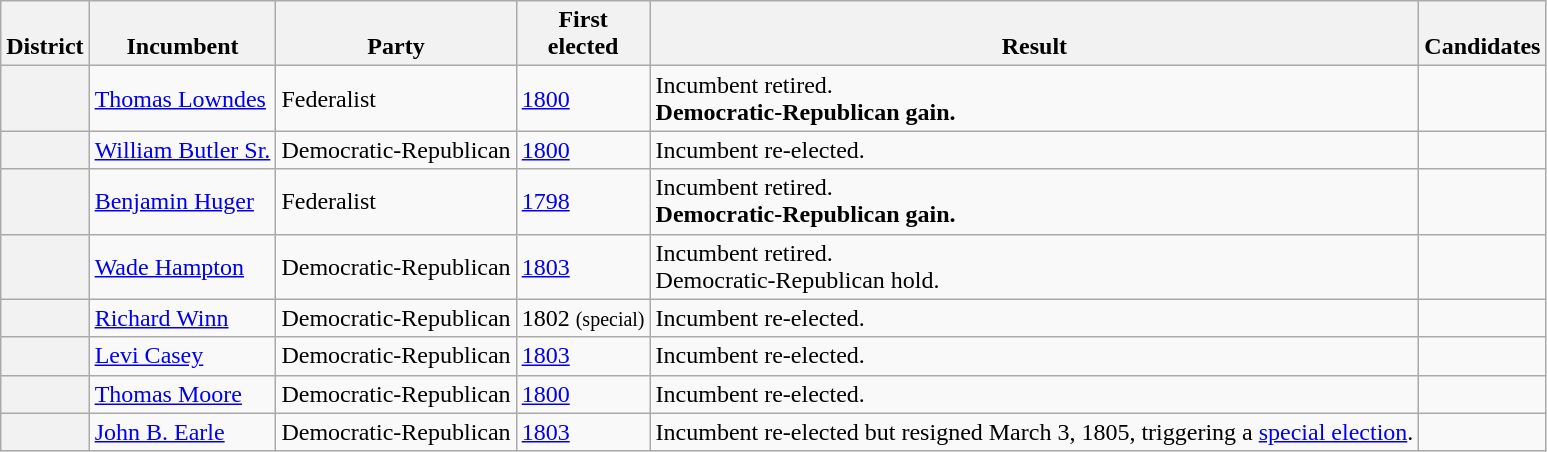<table class=wikitable>
<tr valign=bottom>
<th>District</th>
<th>Incumbent</th>
<th>Party</th>
<th>First<br>elected</th>
<th>Result</th>
<th>Candidates</th>
</tr>
<tr>
<th><br></th>
<td><a href='#'>Thomas Lowndes</a></td>
<td>Federalist</td>
<td><a href='#'>1800</a></td>
<td>Incumbent retired.<br><strong>Democratic-Republican gain.</strong></td>
<td nowrap></td>
</tr>
<tr>
<th><br></th>
<td><a href='#'>William Butler Sr.</a></td>
<td>Democratic-Republican</td>
<td><a href='#'>1800</a></td>
<td>Incumbent re-elected.</td>
<td nowrap></td>
</tr>
<tr>
<th><br></th>
<td><a href='#'>Benjamin Huger</a></td>
<td>Federalist</td>
<td><a href='#'>1798</a></td>
<td>Incumbent retired.<br><strong>Democratic-Republican gain.</strong></td>
<td nowrap></td>
</tr>
<tr>
<th><br></th>
<td><a href='#'>Wade Hampton</a></td>
<td>Democratic-Republican</td>
<td><a href='#'>1803</a></td>
<td>Incumbent retired.<br>Democratic-Republican hold.</td>
<td nowrap></td>
</tr>
<tr>
<th><br></th>
<td><a href='#'>Richard Winn</a></td>
<td>Democratic-Republican</td>
<td>1802 <small>(special)</small></td>
<td>Incumbent re-elected.</td>
<td nowrap></td>
</tr>
<tr>
<th><br></th>
<td><a href='#'>Levi Casey</a></td>
<td>Democratic-Republican</td>
<td><a href='#'>1803</a></td>
<td>Incumbent re-elected.</td>
<td nowrap></td>
</tr>
<tr>
<th><br></th>
<td><a href='#'>Thomas Moore</a></td>
<td>Democratic-Republican</td>
<td><a href='#'>1800</a></td>
<td>Incumbent re-elected.</td>
<td nowrap></td>
</tr>
<tr>
<th><br></th>
<td><a href='#'>John B. Earle</a></td>
<td>Democratic-Republican</td>
<td><a href='#'>1803</a></td>
<td>Incumbent re-elected but resigned March 3, 1805, triggering a <a href='#'>special election</a>.</td>
<td nowrap></td>
</tr>
</table>
